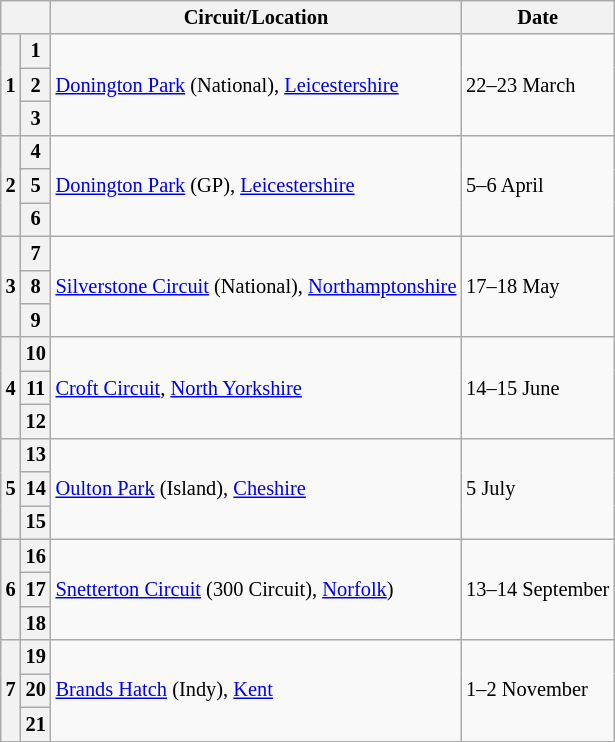<table class="wikitable" style="font-size: 85%;">
<tr>
<th colspan="2"></th>
<th>Circuit/Location</th>
<th>Date</th>
</tr>
<tr>
<th rowspan="3">1</th>
<th>1</th>
<td rowspan="3"><a href='#'>Donington Park</a> (National), <a href='#'>Leicestershire</a></td>
<td rowspan="3">22–23 March</td>
</tr>
<tr>
<th>2</th>
</tr>
<tr>
<th>3</th>
</tr>
<tr>
<th rowspan="3">2</th>
<th>4</th>
<td rowspan="3"><a href='#'>Donington Park</a> (GP), <a href='#'>Leicestershire</a></td>
<td rowspan="3">5–6 April</td>
</tr>
<tr>
<th>5</th>
</tr>
<tr>
<th>6</th>
</tr>
<tr>
<th rowspan="3">3</th>
<th>7</th>
<td rowspan="3"><a href='#'>Silverstone Circuit</a> (National), <a href='#'>Northamptonshire</a></td>
<td rowspan="3">17–18 May</td>
</tr>
<tr>
<th>8</th>
</tr>
<tr>
<th>9</th>
</tr>
<tr>
<th rowspan="3">4</th>
<th>10</th>
<td rowspan="3"><a href='#'>Croft Circuit</a>, <a href='#'>North Yorkshire</a></td>
<td rowspan="3">14–15 June</td>
</tr>
<tr>
<th>11</th>
</tr>
<tr>
<th>12</th>
</tr>
<tr>
<th rowspan="3">5</th>
<th>13</th>
<td rowspan="3"><a href='#'>Oulton Park</a> (Island), <a href='#'>Cheshire</a></td>
<td rowspan="3">5 July</td>
</tr>
<tr>
<th>14</th>
</tr>
<tr>
<th>15</th>
</tr>
<tr>
<th rowspan="3">6</th>
<th>16</th>
<td rowspan="3"><a href='#'>Snetterton Circuit</a> (300 Circuit), <a href='#'>Norfolk</a>)</td>
<td rowspan="3">13–14 September</td>
</tr>
<tr>
<th>17</th>
</tr>
<tr>
<th>18</th>
</tr>
<tr>
<th rowspan="3">7</th>
<th>19</th>
<td rowspan="3"><a href='#'>Brands Hatch</a> (Indy), <a href='#'>Kent</a></td>
<td rowspan="3">1–2 November</td>
</tr>
<tr>
<th>20</th>
</tr>
<tr>
<th>21</th>
</tr>
<tr>
</tr>
</table>
